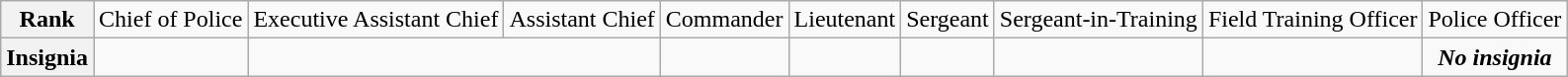<table class="wikitable">
<tr style="text-align:center;">
<th>Rank</th>
<td>Chief of Police</td>
<td>Executive Assistant Chief</td>
<td>Assistant Chief</td>
<td>Commander</td>
<td>Lieutenant</td>
<td>Sergeant</td>
<td>Sergeant-in-Training</td>
<td>Field Training Officer</td>
<td>Police Officer</td>
</tr>
<tr style="text-align:center;">
<th>Insignia</th>
<td></td>
<td colspan=2></td>
<td></td>
<td></td>
<td></td>
<td></td>
<td></td>
<td><strong><em>No insignia</em></strong></td>
</tr>
</table>
